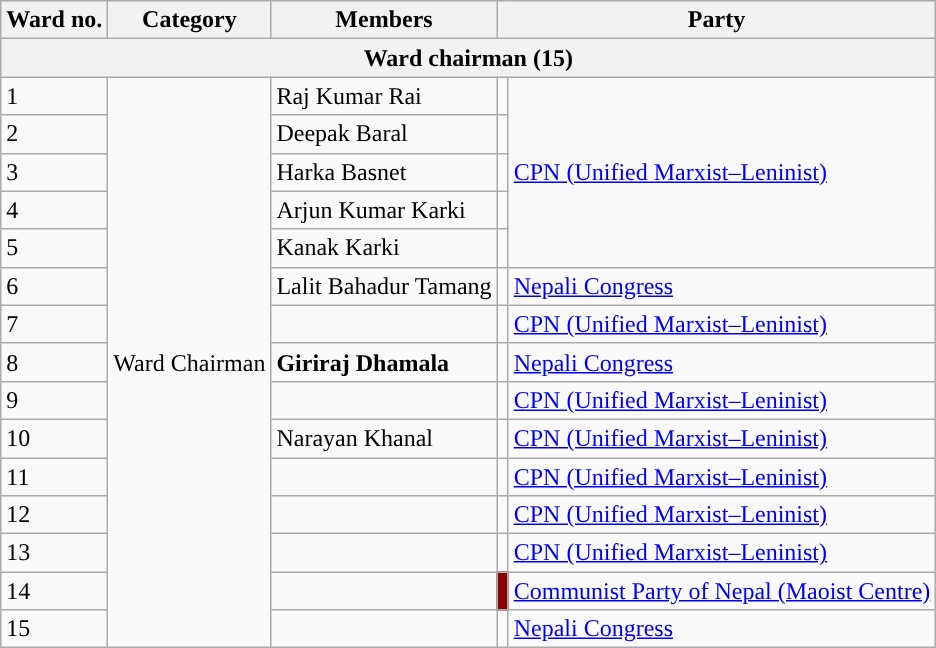<table class="wikitable sortable">
<tr>
<th colspan="0" style="text-align:centre;">Ward no.</th>
<th>Category</th>
<th>Members</th>
<th colspan="2">Party</th>
</tr>
<tr>
<th colspan="15">Ward chairman (15)</th>
</tr>
<tr>
<td>1</td>
<td rowspan="15">Ward Chairman</td>
<td>Raj Kumar Rai</td>
<td rowspon="5" style="background-color:"><br></td>
<td rowspan="5"><a href='#'>CPN (Unified Marxist–Leninist)</a></td>
</tr>
<tr>
<td>2</td>
<td>Deepak Baral</td>
<td style="background-color:"><br></td>
</tr>
<tr>
<td>3</td>
<td>Harka Basnet</td>
<td style="background-color:"><br></td>
</tr>
<tr>
<td>4</td>
<td>Arjun Kumar Karki</td>
<td style="background-color:"><br></td>
</tr>
<tr>
<td>5</td>
<td>Kanak Karki</td>
<td style="background-color:"><br></td>
</tr>
<tr>
<td>6</td>
<td>Lalit Bahadur Tamang<br></td>
<td style="background-color:"><br></td>
<td><a href='#'>Nepali Congress</a></td>
</tr>
<tr>
<td>7</td>
<td></td>
<td style="background-color:"><br></td>
<td><a href='#'>CPN (Unified Marxist–Leninist)</a></td>
</tr>
<tr>
<td>8</td>
<td><strong>Giriraj Dhamala</strong><br></td>
<td style="background-color:"><br></td>
<td><a href='#'>Nepali Congress</a></td>
</tr>
<tr>
<td>9</td>
<td></td>
<td style="background-color:"><br></td>
<td><a href='#'>CPN (Unified Marxist–Leninist)</a></td>
</tr>
<tr>
<td>10</td>
<td>Narayan Khanal</td>
<td style="background-color:"><br></td>
<td><a href='#'>CPN (Unified Marxist–Leninist)</a></td>
</tr>
<tr>
<td>11</td>
<td></td>
<td style="background-color:"><br></td>
<td><a href='#'>CPN (Unified Marxist–Leninist)</a></td>
</tr>
<tr>
<td>12</td>
<td></td>
<td style="background-color:"><br></td>
<td><a href='#'>CPN (Unified Marxist–Leninist)</a></td>
</tr>
<tr>
<td>13</td>
<td></td>
<td style="background-color:"><br></td>
<td><a href='#'>CPN (Unified Marxist–Leninist)</a></td>
</tr>
<tr>
<td>14</td>
<td></td>
<td style="background-color:darkred; color:white":><br></td>
<td><a href='#'>Communist Party of Nepal (Maoist Centre)</a></td>
</tr>
<tr>
<td>15</td>
<td></td>
<td style="background-color:"><br></td>
<td><a href='#'>Nepali Congress</a></td>
</tr>
</table>
